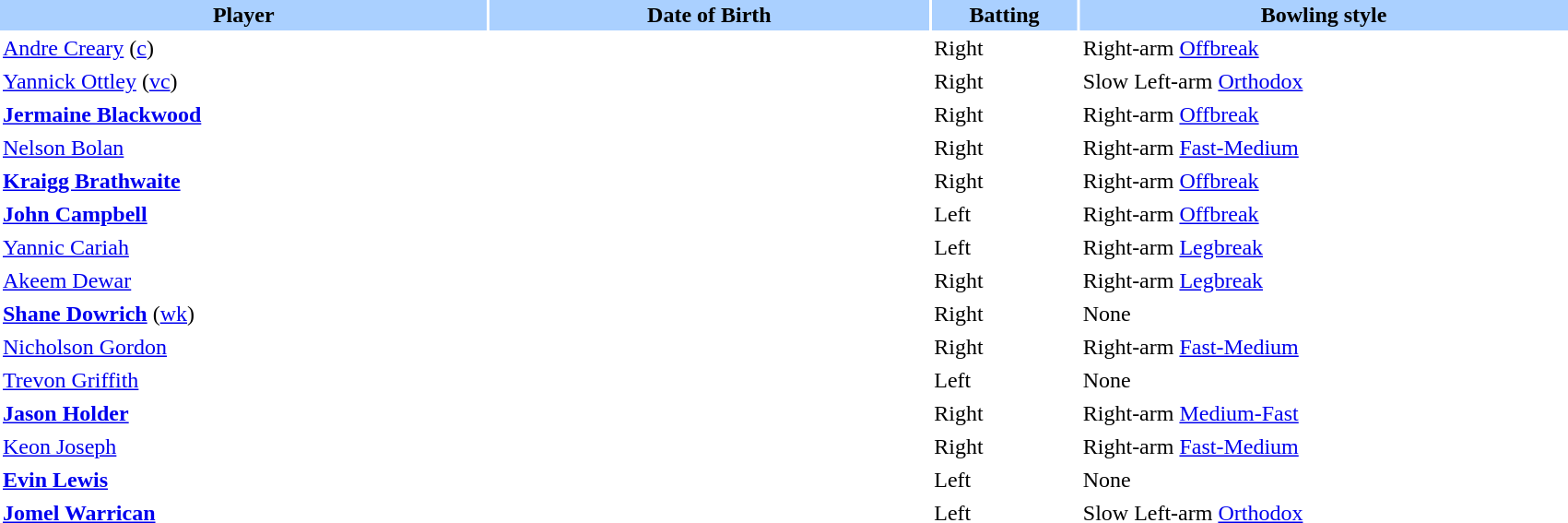<table border="0" cellspacing="2" cellpadding="2" width="90%">
<tr bgcolor=AAD0FF>
<th width=20%>Player</th>
<th width=18%>Date of Birth</th>
<th width=6%>Batting</th>
<th width=20%>Bowling style</th>
</tr>
<tr>
<td><a href='#'>Andre Creary</a> (<a href='#'>c</a>)</td>
<td></td>
<td>Right</td>
<td>Right-arm <a href='#'>Offbreak</a></td>
</tr>
<tr>
<td><a href='#'>Yannick Ottley</a> (<a href='#'>vc</a>)</td>
<td></td>
<td>Right</td>
<td>Slow Left-arm <a href='#'>Orthodox</a></td>
</tr>
<tr>
<td><strong><a href='#'>Jermaine Blackwood</a></strong></td>
<td></td>
<td>Right</td>
<td>Right-arm <a href='#'>Offbreak</a></td>
</tr>
<tr>
<td><a href='#'>Nelson Bolan</a></td>
<td></td>
<td>Right</td>
<td>Right-arm <a href='#'>Fast-Medium</a></td>
</tr>
<tr>
<td><strong><a href='#'>Kraigg Brathwaite</a></strong></td>
<td></td>
<td>Right</td>
<td>Right-arm <a href='#'>Offbreak</a></td>
</tr>
<tr>
<td><strong><a href='#'>John Campbell</a></strong></td>
<td></td>
<td>Left</td>
<td>Right-arm <a href='#'>Offbreak</a></td>
</tr>
<tr>
<td><a href='#'>Yannic Cariah</a></td>
<td></td>
<td>Left</td>
<td>Right-arm <a href='#'>Legbreak</a></td>
</tr>
<tr>
<td><a href='#'>Akeem Dewar</a></td>
<td></td>
<td>Right</td>
<td>Right-arm <a href='#'>Legbreak</a></td>
</tr>
<tr>
<td><strong><a href='#'>Shane Dowrich</a></strong> (<a href='#'>wk</a>)</td>
<td></td>
<td>Right</td>
<td>None</td>
</tr>
<tr>
<td><a href='#'>Nicholson Gordon</a></td>
<td></td>
<td>Right</td>
<td>Right-arm <a href='#'>Fast-Medium</a></td>
</tr>
<tr>
<td><a href='#'>Trevon Griffith</a></td>
<td></td>
<td>Left</td>
<td>None</td>
</tr>
<tr>
<td><strong><a href='#'>Jason Holder</a></strong></td>
<td></td>
<td>Right</td>
<td>Right-arm <a href='#'>Medium-Fast</a></td>
</tr>
<tr>
<td><a href='#'>Keon Joseph</a></td>
<td></td>
<td>Right</td>
<td>Right-arm <a href='#'>Fast-Medium</a></td>
</tr>
<tr>
<td><strong><a href='#'>Evin Lewis</a></strong></td>
<td></td>
<td>Left</td>
<td>None</td>
</tr>
<tr>
<td><strong><a href='#'>Jomel Warrican</a></strong></td>
<td></td>
<td>Left</td>
<td>Slow Left-arm <a href='#'>Orthodox</a></td>
</tr>
</table>
